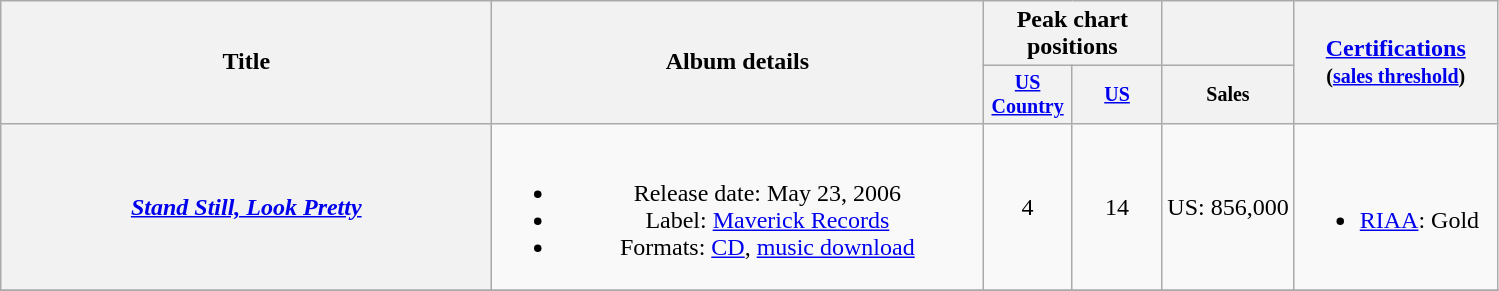<table class="wikitable plainrowheaders" style="text-align:center;">
<tr>
<th rowspan="2" style="width:20em;">Title</th>
<th rowspan="2" style="width:20em;">Album details</th>
<th colspan="2">Peak chart<br>positions</th>
<th></th>
<th rowspan="2" style="width:8em;"><a href='#'>Certifications</a><br><small>(<a href='#'>sales threshold</a>)</small></th>
</tr>
<tr style="font-size:smaller;">
<th style="width:4em;"><a href='#'>US Country</a><br></th>
<th style="width:4em;"><a href='#'>US</a><br></th>
<th>Sales</th>
</tr>
<tr>
<th scope="row"><em><a href='#'>Stand Still, Look Pretty</a></em></th>
<td><br><ul><li>Release date: May 23, 2006</li><li>Label: <a href='#'>Maverick Records</a></li><li>Formats: <a href='#'>CD</a>, <a href='#'>music download</a></li></ul></td>
<td>4</td>
<td>14</td>
<td>US: 856,000</td>
<td align="left"><br><ul><li><a href='#'>RIAA</a>: Gold</li></ul></td>
</tr>
<tr>
</tr>
</table>
